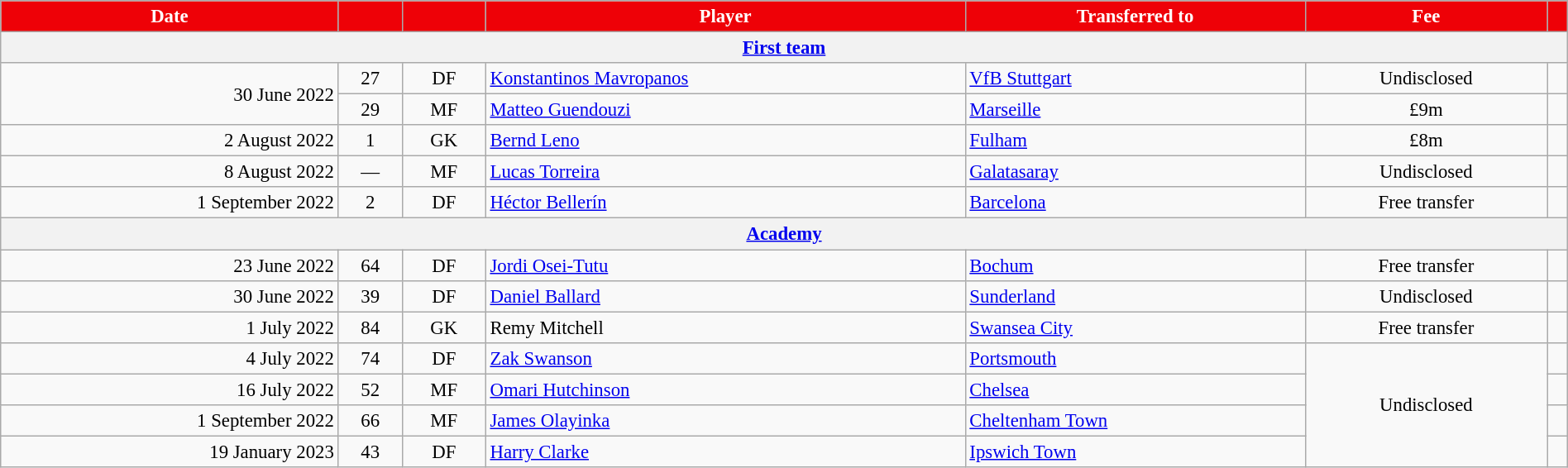<table class="wikitable sortable" style="text-align:center; font-size:95%; width:100%;">
<tr>
<th style="background-color:#ee0107; color:#ffffff;">Date</th>
<th style="background-color:#ee0107; color:#ffffff;"></th>
<th style="background-color:#ee0107; color:#ffffff;"></th>
<th style="background-color:#ee0107; color:#ffffff;">Player</th>
<th style="background-color:#ee0107; color:#ffffff;">Transferred to</th>
<th style="background-color:#ee0107; color:#ffffff;">Fee</th>
<th style="background-color:#ee0107; color:#ffffff;" class="unsortable"></th>
</tr>
<tr>
<th colspan="7"><a href='#'>First team</a></th>
</tr>
<tr>
<td rowspan="2" style="text-align:right;">30 June 2022</td>
<td>27</td>
<td>DF</td>
<td style="text-align:left;" data-sort-value="Mavr"> <a href='#'>Konstantinos Mavropanos</a></td>
<td style="text-align:left;"> <a href='#'>VfB Stuttgart</a></td>
<td>Undisclosed</td>
<td></td>
</tr>
<tr>
<td>29</td>
<td>MF</td>
<td style="text-align:left;" data-sort-value="Guen"> <a href='#'>Matteo Guendouzi</a></td>
<td style="text-align:left;"> <a href='#'>Marseille</a></td>
<td>£9m</td>
<td></td>
</tr>
<tr>
<td style="text-align:right;">2 August 2022</td>
<td>1</td>
<td>GK</td>
<td style="text-align:left;" data-sort-value="Leno"> <a href='#'>Bernd Leno</a></td>
<td style="text-align:left;"> <a href='#'>Fulham</a></td>
<td>£8m</td>
<td></td>
</tr>
<tr>
<td style="text-align:right;">8 August 2022</td>
<td>—</td>
<td>MF</td>
<td style="text-align:left;" data-sort-value="Torr"> <a href='#'>Lucas Torreira</a></td>
<td style="text-align:left;"> <a href='#'>Galatasaray</a></td>
<td>Undisclosed</td>
<td></td>
</tr>
<tr>
<td style="text-align:right;">1 September 2022</td>
<td>2</td>
<td>DF</td>
<td style="text-align:left;" data-sort-value="Bell"> <a href='#'>Héctor Bellerín</a></td>
<td style="text-align:left;"> <a href='#'>Barcelona</a></td>
<td>Free transfer</td>
<td></td>
</tr>
<tr>
<th colspan="7"><a href='#'>Academy</a></th>
</tr>
<tr>
<td style="text-align:right;">23 June 2022</td>
<td>64</td>
<td>DF</td>
<td style="text-align:left;" data-sort-value="Osei"> <a href='#'>Jordi Osei-Tutu</a></td>
<td style="text-align:left;"> <a href='#'>Bochum</a></td>
<td>Free transfer</td>
<td></td>
</tr>
<tr>
<td style="text-align:right;">30 June 2022</td>
<td>39</td>
<td>DF</td>
<td style="text-align:left;" data-sort-value="Ball"> <a href='#'>Daniel Ballard</a></td>
<td style="text-align:left;"> <a href='#'>Sunderland</a></td>
<td>Undisclosed</td>
<td></td>
</tr>
<tr>
<td style="text-align:right;">1 July 2022</td>
<td>84</td>
<td>GK</td>
<td style="text-align:left;" data-sort-value="Mitc"> Remy Mitchell</td>
<td style="text-align:left;"> <a href='#'>Swansea City</a></td>
<td>Free transfer</td>
<td></td>
</tr>
<tr>
<td style="text-align:right;">4 July 2022</td>
<td>74</td>
<td>DF</td>
<td style="text-align:left;" data-sort-value="Swan"> <a href='#'>Zak Swanson</a></td>
<td style="text-align:left;"> <a href='#'>Portsmouth</a></td>
<td rowspan="4">Undisclosed</td>
<td></td>
</tr>
<tr>
<td style="text-align:right;">16 July 2022</td>
<td>52</td>
<td>MF</td>
<td style="text-align:left;" data-sort-value="Hutc"> <a href='#'>Omari Hutchinson</a></td>
<td style="text-align:left;"> <a href='#'>Chelsea</a></td>
<td></td>
</tr>
<tr>
<td style="text-align:right;">1 September 2022</td>
<td>66</td>
<td>MF</td>
<td style="text-align:left;" data-sort-value="Olay"> <a href='#'>James Olayinka</a></td>
<td style="text-align:left;"> <a href='#'>Cheltenham Town</a></td>
<td></td>
</tr>
<tr>
<td style="text-align:right;">19 January 2023</td>
<td>43</td>
<td>DF</td>
<td style="text-align:left;" data-sort-value="Clar"> <a href='#'>Harry Clarke</a></td>
<td style="text-align:left;"> <a href='#'>Ipswich Town</a></td>
<td></td>
</tr>
</table>
